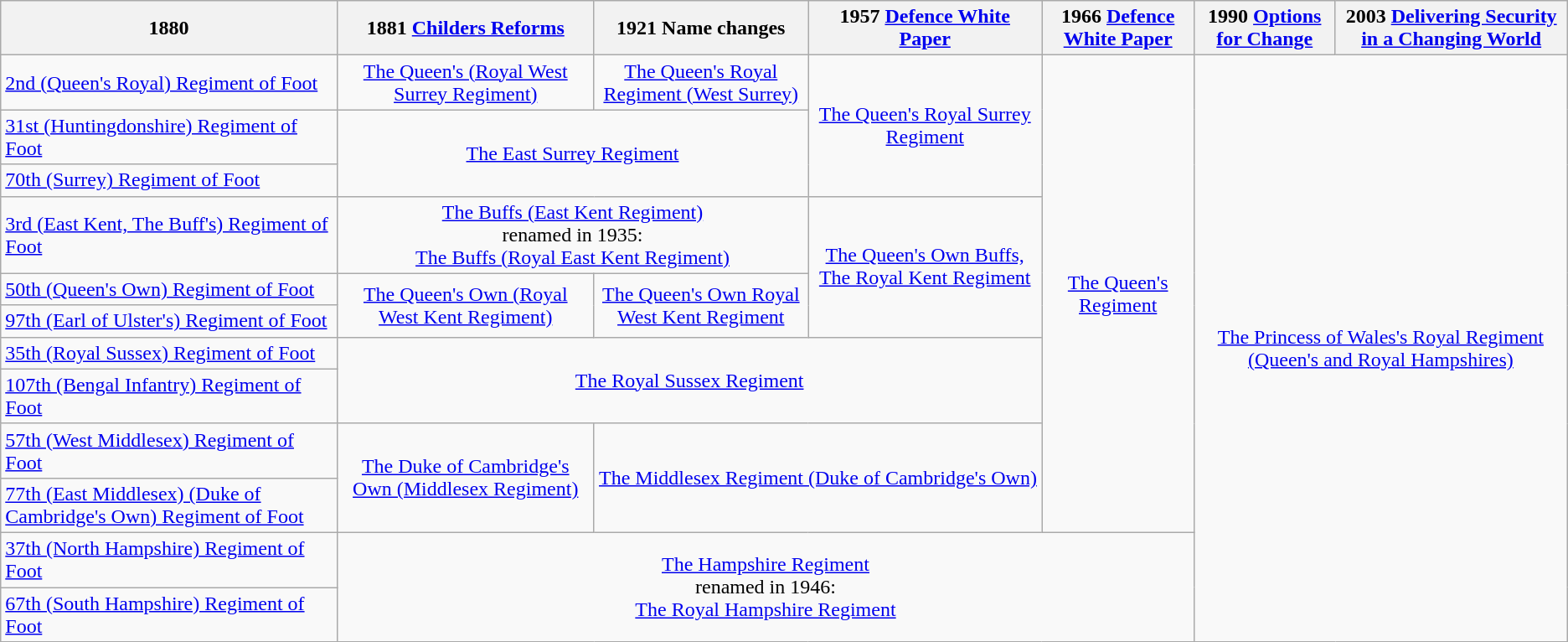<table class="wikitable">
<tr>
<th>1880</th>
<th>1881 <a href='#'>Childers Reforms</a></th>
<th>1921 Name changes</th>
<th>1957 <a href='#'>Defence White Paper</a></th>
<th>1966 <a href='#'>Defence White Paper</a></th>
<th>1990 <a href='#'>Options for Change</a></th>
<th>2003 <a href='#'>Delivering Security in a Changing World</a></th>
</tr>
<tr>
<td><a href='#'>2nd (Queen's Royal) Regiment of Foot</a></td>
<td style="text-align:center;"><a href='#'>The Queen's (Royal West Surrey Regiment)</a></td>
<td style="text-align:center;"><a href='#'>The Queen's Royal Regiment (West Surrey)</a></td>
<td rowspan="3" style="text-align:center;"><a href='#'>The Queen's Royal Surrey Regiment</a></td>
<td rowspan="10" style="text-align:center;"><a href='#'>The Queen's Regiment</a></td>
<td rowspan="12" colspan="2" style="text-align: center;"><a href='#'>The Princess of Wales's Royal Regiment (Queen's and Royal Hampshires)</a></td>
</tr>
<tr>
<td><a href='#'>31st (Huntingdonshire) Regiment of Foot</a></td>
<td rowspan="2" colspan="2" style="text-align: center;"><a href='#'>The East Surrey Regiment</a></td>
</tr>
<tr>
<td><a href='#'>70th (Surrey) Regiment of Foot</a></td>
</tr>
<tr>
<td><a href='#'>3rd (East Kent, The Buff's) Regiment of Foot</a></td>
<td colspan="2" style="text-align:center;"><a href='#'>The Buffs (East Kent Regiment)</a><br>renamed in 1935:<br><a href='#'>The Buffs (Royal East Kent Regiment)</a></td>
<td rowspan="3" style="text-align:center;"><a href='#'>The Queen's Own Buffs, The Royal Kent Regiment</a></td>
</tr>
<tr>
<td><a href='#'>50th (Queen's Own) Regiment of Foot</a></td>
<td rowspan="2" style="text-align:center;"><a href='#'>The Queen's Own (Royal West Kent Regiment)</a></td>
<td rowspan="2" style="text-align:center;"><a href='#'>The Queen's Own Royal West Kent Regiment</a></td>
</tr>
<tr>
<td><a href='#'>97th (Earl of Ulster's) Regiment of Foot</a></td>
</tr>
<tr>
<td><a href='#'>35th (Royal Sussex) Regiment of Foot</a></td>
<td rowspan="2" colspan="3" style="text-align: center;"><a href='#'>The Royal Sussex Regiment</a></td>
</tr>
<tr>
<td><a href='#'>107th (Bengal Infantry) Regiment of Foot</a></td>
</tr>
<tr>
<td><a href='#'>57th (West Middlesex) Regiment of Foot</a></td>
<td rowspan="2" style="text-align:center;"><a href='#'>The Duke of Cambridge's Own (Middlesex Regiment)</a></td>
<td rowspan="2" colspan="2" style="text-align: center;"><a href='#'>The Middlesex Regiment (Duke of Cambridge's Own)</a></td>
</tr>
<tr>
<td><a href='#'>77th (East Middlesex) (Duke of Cambridge's Own) Regiment of Foot</a></td>
</tr>
<tr>
<td><a href='#'>37th (North Hampshire) Regiment of Foot</a></td>
<td rowspan="2" colspan="4" style="text-align: center;"><a href='#'>The Hampshire Regiment</a><br>renamed in 1946:<br><a href='#'>The Royal Hampshire Regiment</a></td>
</tr>
<tr>
<td><a href='#'>67th (South Hampshire) Regiment of Foot</a></td>
</tr>
</table>
